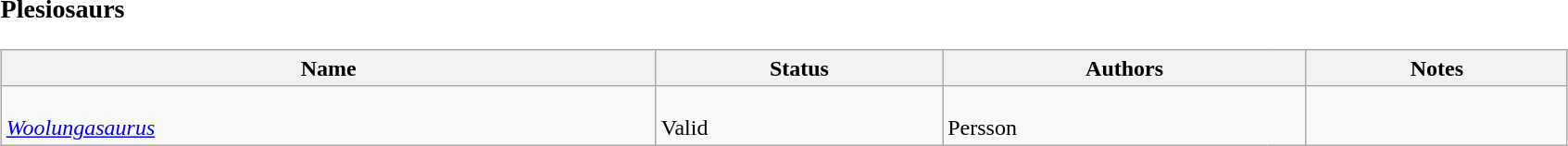<table border="0"  style="width:100%;">
<tr>
<th style="width:90%;"></th>
<th style="width:5%;"></th>
<th style="width:5%;"></th>
</tr>
<tr>
<td style="border:0; vertical-align:top;"><br><h3>Plesiosaurs</h3><table class="wikitable sortable"  style="margin:auto; width:100%;">
<tr>
<th>Name</th>
<th>Status</th>
<th colspan="2">Authors</th>
<th>Notes</th>
</tr>
<tr>
<td><br><em><a href='#'>Woolungasaurus</a></em></td>
<td><br>Valid</td>
<td style="border-right:0; vertical-align:top;"><br>Persson</td>
<td style="border-left:0; vertical-align:top;"></td>
<td></td>
</tr>
</table>
</td>
<td style="border:0; vertical-align:top;"></td>
<td style="border:0; vertical-align:top;"><br><table border="0" style= height:"100%"  style="float:right;">
<tr style="height:1px">
<td></td>
</tr>
<tr style="height:30px">
<td></td>
</tr>
</table>
</td>
</tr>
</table>
